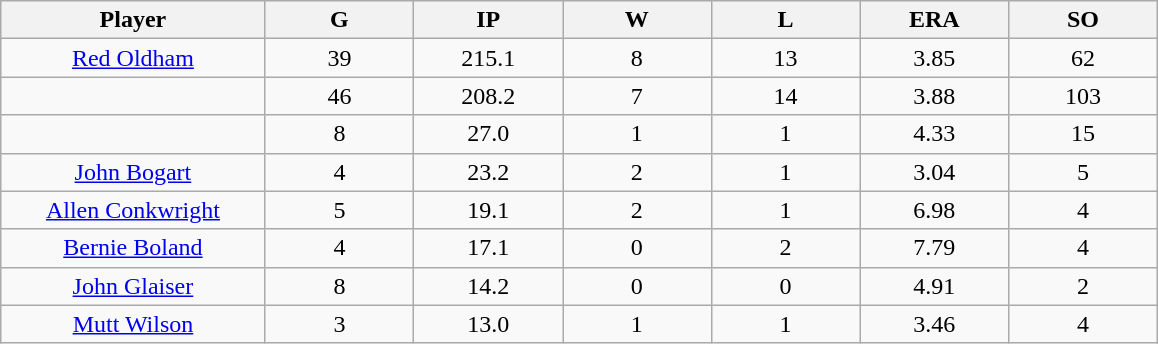<table class="wikitable sortable">
<tr>
<th bgcolor="#DDDDFF" width="16%">Player</th>
<th bgcolor="#DDDDFF" width="9%">G</th>
<th bgcolor="#DDDDFF" width="9%">IP</th>
<th bgcolor="#DDDDFF" width="9%">W</th>
<th bgcolor="#DDDDFF" width="9%">L</th>
<th bgcolor="#DDDDFF" width="9%">ERA</th>
<th bgcolor="#DDDDFF" width="9%">SO</th>
</tr>
<tr align="center">
<td><a href='#'>Red Oldham</a></td>
<td>39</td>
<td>215.1</td>
<td>8</td>
<td>13</td>
<td>3.85</td>
<td>62</td>
</tr>
<tr align=center>
<td></td>
<td>46</td>
<td>208.2</td>
<td>7</td>
<td>14</td>
<td>3.88</td>
<td>103</td>
</tr>
<tr align="center">
<td></td>
<td>8</td>
<td>27.0</td>
<td>1</td>
<td>1</td>
<td>4.33</td>
<td>15</td>
</tr>
<tr align="center">
<td><a href='#'>John Bogart</a></td>
<td>4</td>
<td>23.2</td>
<td>2</td>
<td>1</td>
<td>3.04</td>
<td>5</td>
</tr>
<tr align=center>
<td><a href='#'>Allen Conkwright</a></td>
<td>5</td>
<td>19.1</td>
<td>2</td>
<td>1</td>
<td>6.98</td>
<td>4</td>
</tr>
<tr align=center>
<td><a href='#'>Bernie Boland</a></td>
<td>4</td>
<td>17.1</td>
<td>0</td>
<td>2</td>
<td>7.79</td>
<td>4</td>
</tr>
<tr align=center>
<td><a href='#'>John Glaiser</a></td>
<td>8</td>
<td>14.2</td>
<td>0</td>
<td>0</td>
<td>4.91</td>
<td>2</td>
</tr>
<tr align=center>
<td><a href='#'>Mutt Wilson</a></td>
<td>3</td>
<td>13.0</td>
<td>1</td>
<td>1</td>
<td>3.46</td>
<td>4</td>
</tr>
</table>
